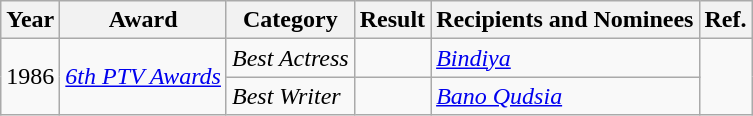<table class="wikitable">
<tr>
<th>Year</th>
<th>Award</th>
<th>Category</th>
<th>Result</th>
<th>Recipients and Nominees</th>
<th>Ref.</th>
</tr>
<tr>
<td rowspan="2">1986</td>
<td rowspan="2"><em><a href='#'>6th PTV Awards</a></em></td>
<td><em>Best Actress</em></td>
<td></td>
<td><em><a href='#'>Bindiya</a></em></td>
<td rowspan="2"></td>
</tr>
<tr>
<td><em>Best Writer</em></td>
<td></td>
<td><em><a href='#'>Bano Qudsia</a></em></td>
</tr>
</table>
